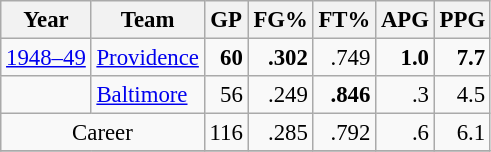<table class="wikitable sortable" style="font-size:95%; text-align:right;">
<tr>
<th>Year</th>
<th>Team</th>
<th>GP</th>
<th>FG%</th>
<th>FT%</th>
<th>APG</th>
<th>PPG</th>
</tr>
<tr>
<td style="text-align:left;"><a href='#'>1948–49</a></td>
<td style="text-align:left;"><a href='#'>Providence</a></td>
<td><strong>60</strong></td>
<td><strong>.302</strong></td>
<td>.749</td>
<td><strong>1.0</strong></td>
<td><strong>7.7</strong></td>
</tr>
<tr>
<td style="text-align:left;"></td>
<td style="text-align:left;"><a href='#'>Baltimore</a></td>
<td>56</td>
<td>.249</td>
<td><strong>.846</strong></td>
<td>.3</td>
<td>4.5</td>
</tr>
<tr>
<td style="text-align:center;" colspan="2">Career</td>
<td>116</td>
<td>.285</td>
<td>.792</td>
<td>.6</td>
<td>6.1</td>
</tr>
<tr>
</tr>
</table>
